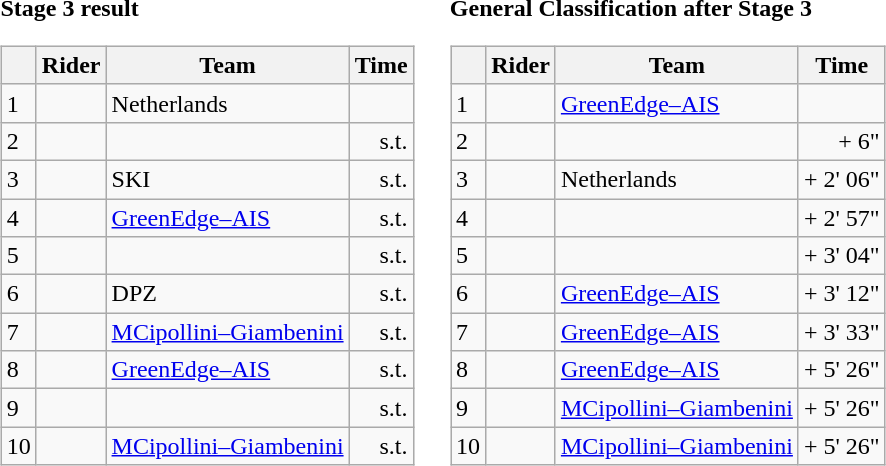<table>
<tr>
<td><strong>Stage 3 result</strong><br><table class="wikitable">
<tr>
<th></th>
<th>Rider</th>
<th>Team</th>
<th>Time</th>
</tr>
<tr>
<td>1</td>
<td></td>
<td>Netherlands</td>
<td align="right"></td>
</tr>
<tr>
<td>2</td>
<td></td>
<td></td>
<td align="right">s.t.</td>
</tr>
<tr>
<td>3</td>
<td></td>
<td>SKI</td>
<td align="right">s.t.</td>
</tr>
<tr>
<td>4</td>
<td></td>
<td><a href='#'>GreenEdge–AIS</a></td>
<td align="right">s.t.</td>
</tr>
<tr>
<td>5</td>
<td></td>
<td></td>
<td align="right">s.t.</td>
</tr>
<tr>
<td>6</td>
<td></td>
<td>DPZ</td>
<td align="right">s.t.</td>
</tr>
<tr>
<td>7</td>
<td></td>
<td><a href='#'>MCipollini–Giambenini</a></td>
<td align="right">s.t.</td>
</tr>
<tr>
<td>8</td>
<td></td>
<td><a href='#'>GreenEdge–AIS</a></td>
<td align="right">s.t.</td>
</tr>
<tr>
<td>9</td>
<td></td>
<td></td>
<td align="right">s.t.</td>
</tr>
<tr>
<td>10</td>
<td></td>
<td><a href='#'>MCipollini–Giambenini</a></td>
<td align="right">s.t.</td>
</tr>
</table>
</td>
<td></td>
<td><strong>General Classification after Stage 3</strong><br><table class="wikitable">
<tr>
<th></th>
<th>Rider</th>
<th>Team</th>
<th>Time</th>
</tr>
<tr>
<td>1</td>
<td></td>
<td><a href='#'>GreenEdge–AIS</a></td>
<td align="right"></td>
</tr>
<tr>
<td>2</td>
<td></td>
<td></td>
<td align="right">+ 6"</td>
</tr>
<tr>
<td>3</td>
<td></td>
<td>Netherlands</td>
<td align="right">+ 2' 06"</td>
</tr>
<tr>
<td>4</td>
<td></td>
<td></td>
<td align="right">+ 2' 57"</td>
</tr>
<tr>
<td>5</td>
<td></td>
<td></td>
<td align="right">+ 3' 04"</td>
</tr>
<tr>
<td>6</td>
<td></td>
<td><a href='#'>GreenEdge–AIS</a></td>
<td align="right">+ 3' 12"</td>
</tr>
<tr>
<td>7</td>
<td></td>
<td><a href='#'>GreenEdge–AIS</a></td>
<td align="right">+ 3' 33"</td>
</tr>
<tr>
<td>8</td>
<td></td>
<td><a href='#'>GreenEdge–AIS</a></td>
<td align="right">+ 5' 26"</td>
</tr>
<tr>
<td>9</td>
<td></td>
<td><a href='#'>MCipollini–Giambenini</a></td>
<td align="right">+ 5' 26"</td>
</tr>
<tr>
<td>10</td>
<td></td>
<td><a href='#'>MCipollini–Giambenini</a></td>
<td align="right">+ 5' 26"</td>
</tr>
</table>
</td>
</tr>
</table>
